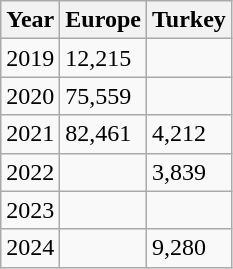<table class="wikitable">
<tr>
<th>Year</th>
<th>Europe</th>
<th>Turkey</th>
</tr>
<tr>
<td>2019</td>
<td>12,215</td>
<td></td>
</tr>
<tr>
<td>2020</td>
<td>75,559</td>
<td></td>
</tr>
<tr>
<td>2021</td>
<td>82,461</td>
<td>4,212</td>
</tr>
<tr>
<td>2022</td>
<td></td>
<td>3,839</td>
</tr>
<tr>
<td>2023</td>
<td></td>
<td></td>
</tr>
<tr>
<td>2024</td>
<td></td>
<td>9,280</td>
</tr>
</table>
